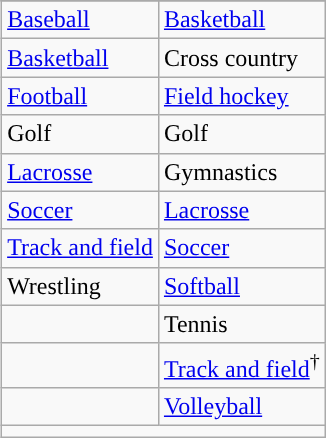<table class="wikitable" style="float:right; clear:right; margin:0 0 1em 1em;">
<tr>
</tr>
<tr>
<td><a href='#'>Baseball</a></td>
<td><a href='#'>Basketball</a></td>
</tr>
<tr>
<td><a href='#'>Basketball</a></td>
<td>Cross country</td>
</tr>
<tr>
<td><a href='#'>Football</a></td>
<td><a href='#'>Field hockey</a></td>
</tr>
<tr>
<td>Golf</td>
<td>Golf</td>
</tr>
<tr>
<td><a href='#'>Lacrosse</a></td>
<td>Gymnastics</td>
</tr>
<tr>
<td><a href='#'>Soccer</a></td>
<td><a href='#'>Lacrosse</a></td>
</tr>
<tr>
<td><a href='#'>Track and field</a></td>
<td><a href='#'>Soccer</a></td>
</tr>
<tr>
<td>Wrestling</td>
<td><a href='#'>Softball</a></td>
</tr>
<tr>
<td></td>
<td>Tennis</td>
</tr>
<tr>
<td></td>
<td><a href='#'>Track and field</a><sup>†</sup></td>
</tr>
<tr>
<td></td>
<td><a href='#'>Volleyball</a></td>
</tr>
<tr>
<td colspan="2"></td>
</tr>
</table>
